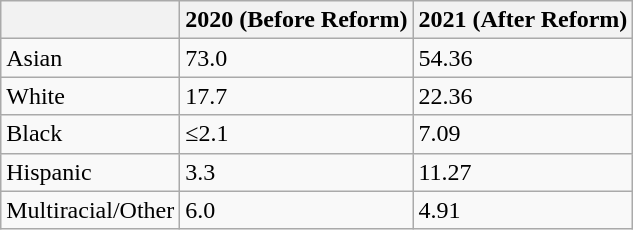<table class="wikitable">
<tr>
<th></th>
<th>2020 (Before Reform)</th>
<th>2021 (After Reform)</th>
</tr>
<tr>
<td>Asian</td>
<td>73.0</td>
<td>54.36</td>
</tr>
<tr>
<td>White</td>
<td>17.7</td>
<td>22.36</td>
</tr>
<tr>
<td>Black</td>
<td>≤2.1</td>
<td>7.09</td>
</tr>
<tr>
<td>Hispanic</td>
<td>3.3</td>
<td>11.27</td>
</tr>
<tr>
<td>Multiracial/Other</td>
<td>6.0</td>
<td>4.91</td>
</tr>
</table>
